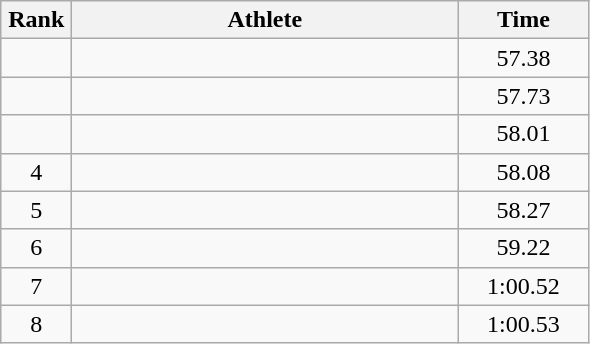<table class=wikitable style="text-align:center">
<tr>
<th width=40>Rank</th>
<th width=250>Athlete</th>
<th width=80>Time</th>
</tr>
<tr>
<td></td>
<td align=left></td>
<td>57.38</td>
</tr>
<tr>
<td></td>
<td align=left></td>
<td>57.73</td>
</tr>
<tr>
<td></td>
<td align=left></td>
<td>58.01</td>
</tr>
<tr>
<td>4</td>
<td align=left></td>
<td>58.08</td>
</tr>
<tr>
<td>5</td>
<td align=left></td>
<td>58.27</td>
</tr>
<tr>
<td>6</td>
<td align=left></td>
<td>59.22</td>
</tr>
<tr>
<td>7</td>
<td align=left></td>
<td>1:00.52</td>
</tr>
<tr>
<td>8</td>
<td align=left></td>
<td>1:00.53</td>
</tr>
</table>
